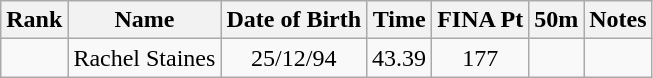<table class="wikitable sortable" style="text-align:center">
<tr>
<th>Rank</th>
<th>Name</th>
<th>Date of Birth</th>
<th>Time</th>
<th>FINA Pt</th>
<th>50m</th>
<th>Notes</th>
</tr>
<tr>
<td></td>
<td align=left> Rachel Staines</td>
<td>25/12/94</td>
<td>43.39</td>
<td>177</td>
<td></td>
</tr>
</table>
